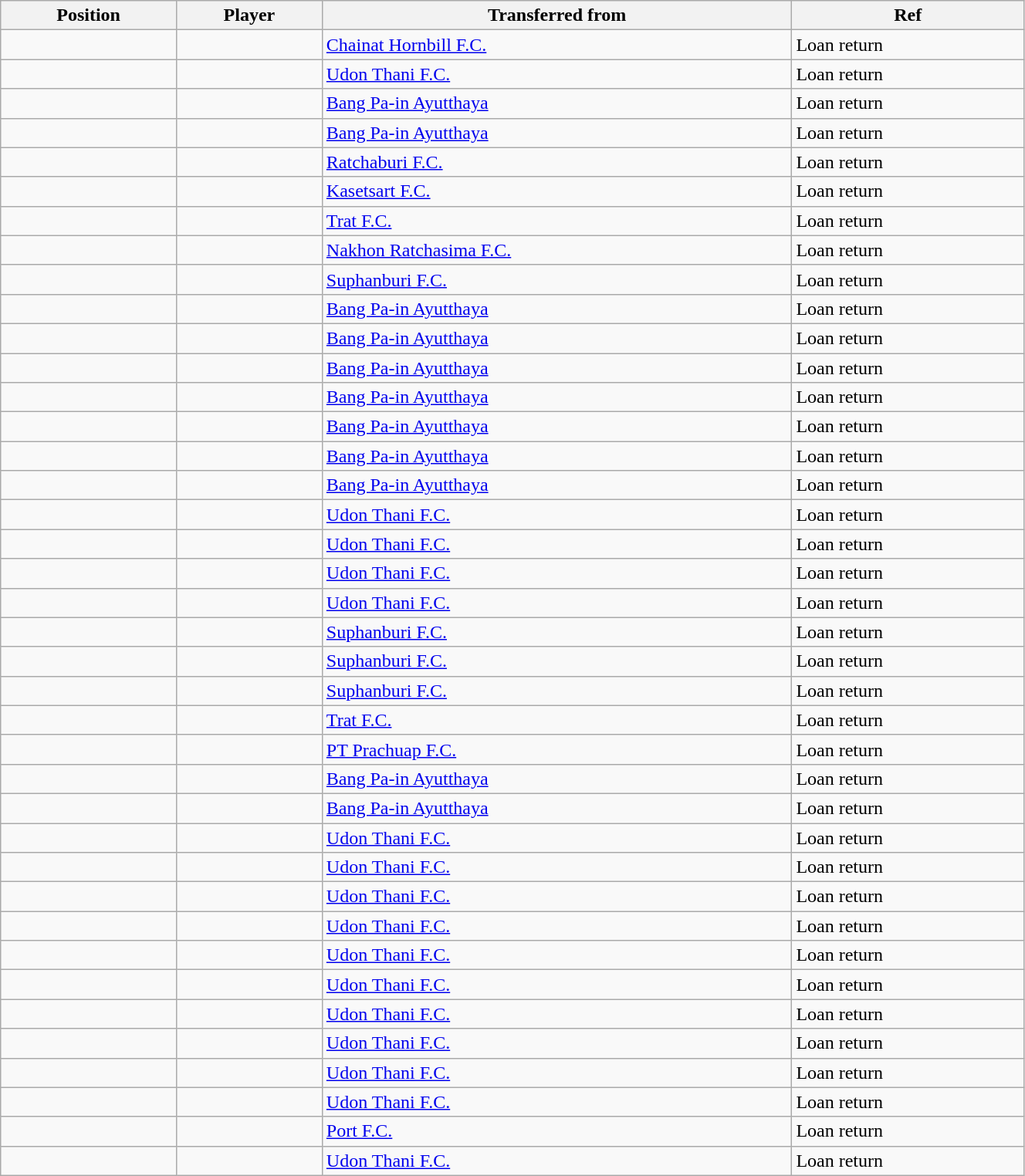<table class="wikitable sortable" style="width:70%; text-align:center; font-size:100%; text-align:left;">
<tr>
<th><strong>Position</strong></th>
<th><strong>Player</strong></th>
<th><strong>Transferred from</strong></th>
<th><strong>Ref</strong></th>
</tr>
<tr>
<td></td>
<td></td>
<td> <a href='#'>Chainat Hornbill F.C.</a></td>
<td>Loan return</td>
</tr>
<tr>
<td></td>
<td></td>
<td> <a href='#'>Udon Thani F.C.</a></td>
<td>Loan return</td>
</tr>
<tr>
<td></td>
<td></td>
<td> <a href='#'>Bang Pa-in Ayutthaya</a></td>
<td>Loan return</td>
</tr>
<tr>
<td></td>
<td></td>
<td> <a href='#'>Bang Pa-in Ayutthaya</a></td>
<td>Loan return</td>
</tr>
<tr>
<td></td>
<td></td>
<td> <a href='#'>Ratchaburi F.C.</a></td>
<td>Loan return</td>
</tr>
<tr>
<td></td>
<td></td>
<td> <a href='#'>Kasetsart F.C.</a></td>
<td>Loan return</td>
</tr>
<tr>
<td></td>
<td></td>
<td> <a href='#'>Trat F.C.</a></td>
<td>Loan return</td>
</tr>
<tr>
<td></td>
<td></td>
<td> <a href='#'>Nakhon Ratchasima F.C.</a></td>
<td>Loan return</td>
</tr>
<tr>
<td></td>
<td></td>
<td> <a href='#'>Suphanburi F.C.</a></td>
<td>Loan return</td>
</tr>
<tr>
<td></td>
<td></td>
<td> <a href='#'>Bang Pa-in Ayutthaya</a></td>
<td>Loan return</td>
</tr>
<tr>
<td></td>
<td></td>
<td> <a href='#'>Bang Pa-in Ayutthaya</a></td>
<td>Loan return</td>
</tr>
<tr>
<td></td>
<td></td>
<td> <a href='#'>Bang Pa-in Ayutthaya</a></td>
<td>Loan return</td>
</tr>
<tr>
<td></td>
<td></td>
<td> <a href='#'>Bang Pa-in Ayutthaya</a></td>
<td>Loan return</td>
</tr>
<tr>
<td></td>
<td></td>
<td> <a href='#'>Bang Pa-in Ayutthaya</a></td>
<td>Loan return</td>
</tr>
<tr>
<td></td>
<td></td>
<td> <a href='#'>Bang Pa-in Ayutthaya</a></td>
<td>Loan return</td>
</tr>
<tr>
<td></td>
<td></td>
<td> <a href='#'>Bang Pa-in Ayutthaya</a></td>
<td>Loan return</td>
</tr>
<tr>
<td></td>
<td></td>
<td> <a href='#'>Udon Thani F.C.</a></td>
<td>Loan return</td>
</tr>
<tr>
<td></td>
<td></td>
<td> <a href='#'>Udon Thani F.C.</a></td>
<td>Loan return</td>
</tr>
<tr>
<td></td>
<td></td>
<td> <a href='#'>Udon Thani F.C.</a></td>
<td>Loan return</td>
</tr>
<tr>
<td></td>
<td></td>
<td> <a href='#'>Udon Thani F.C.</a></td>
<td>Loan return</td>
</tr>
<tr>
<td></td>
<td></td>
<td> <a href='#'>Suphanburi F.C.</a></td>
<td>Loan return</td>
</tr>
<tr>
<td></td>
<td></td>
<td> <a href='#'>Suphanburi F.C.</a></td>
<td>Loan return</td>
</tr>
<tr>
<td></td>
<td></td>
<td> <a href='#'>Suphanburi F.C.</a></td>
<td>Loan return</td>
</tr>
<tr>
<td></td>
<td></td>
<td> <a href='#'>Trat F.C.</a></td>
<td>Loan return</td>
</tr>
<tr>
<td></td>
<td></td>
<td> <a href='#'>PT Prachuap F.C.</a></td>
<td>Loan return</td>
</tr>
<tr>
<td></td>
<td></td>
<td> <a href='#'>Bang Pa-in Ayutthaya</a></td>
<td>Loan return</td>
</tr>
<tr>
<td></td>
<td></td>
<td> <a href='#'>Bang Pa-in Ayutthaya</a></td>
<td>Loan return</td>
</tr>
<tr>
<td></td>
<td></td>
<td> <a href='#'>Udon Thani F.C.</a></td>
<td>Loan return</td>
</tr>
<tr>
<td></td>
<td></td>
<td> <a href='#'>Udon Thani F.C.</a></td>
<td>Loan return</td>
</tr>
<tr>
<td></td>
<td></td>
<td> <a href='#'>Udon Thani F.C.</a></td>
<td>Loan return</td>
</tr>
<tr>
<td></td>
<td></td>
<td> <a href='#'>Udon Thani F.C.</a></td>
<td>Loan return</td>
</tr>
<tr>
<td></td>
<td></td>
<td> <a href='#'>Udon Thani F.C.</a></td>
<td>Loan return</td>
</tr>
<tr>
<td></td>
<td></td>
<td> <a href='#'>Udon Thani F.C.</a></td>
<td>Loan return</td>
</tr>
<tr>
<td></td>
<td></td>
<td> <a href='#'>Udon Thani F.C.</a></td>
<td>Loan return</td>
</tr>
<tr>
<td></td>
<td></td>
<td> <a href='#'>Udon Thani F.C.</a></td>
<td>Loan return</td>
</tr>
<tr>
<td></td>
<td></td>
<td> <a href='#'>Udon Thani F.C.</a></td>
<td>Loan return</td>
</tr>
<tr>
<td></td>
<td></td>
<td> <a href='#'>Udon Thani F.C.</a></td>
<td>Loan return</td>
</tr>
<tr>
<td></td>
<td></td>
<td> <a href='#'>Port F.C.</a></td>
<td>Loan return</td>
</tr>
<tr>
<td></td>
<td></td>
<td> <a href='#'>Udon Thani F.C.</a></td>
<td>Loan return</td>
</tr>
</table>
